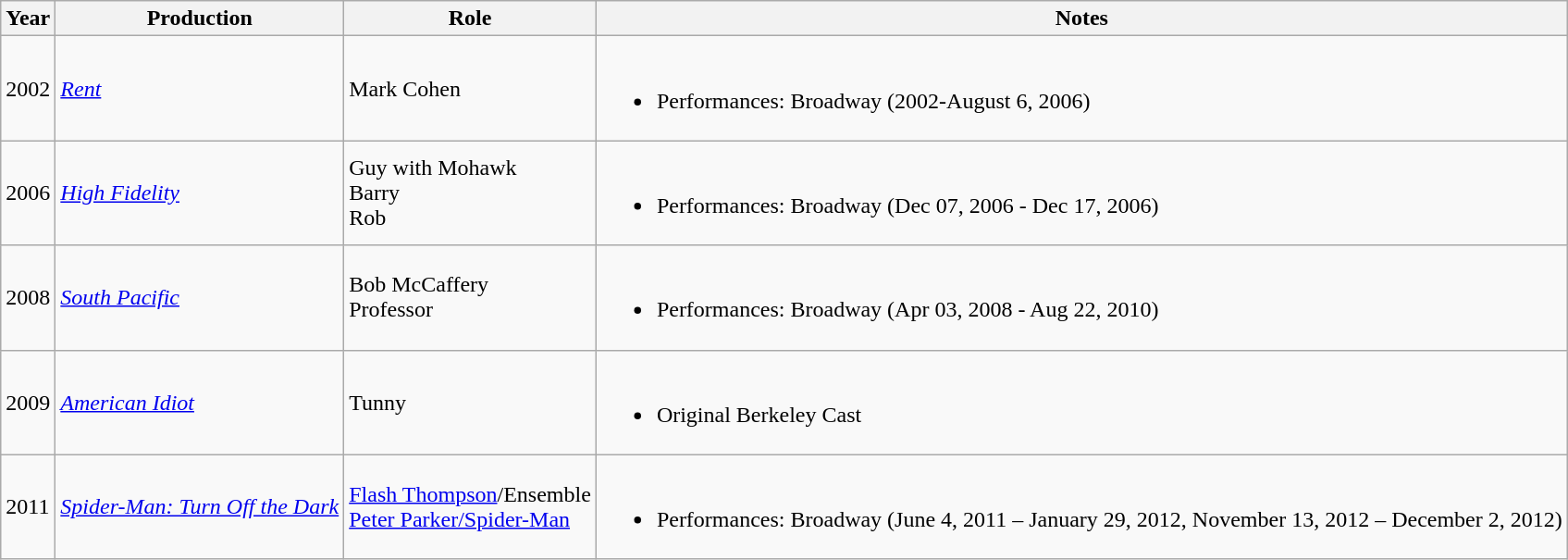<table class="wikitable sortable">
<tr>
<th>Year</th>
<th>Production</th>
<th>Role</th>
<th class="unsortable">Notes</th>
</tr>
<tr>
<td>2002</td>
<td><em><a href='#'>Rent</a></em></td>
<td>Mark Cohen</td>
<td><br><ul><li>Performances: Broadway (2002-August 6, 2006)</li></ul></td>
</tr>
<tr>
<td>2006</td>
<td><em><a href='#'>High Fidelity</a></em></td>
<td>Guy with Mohawk<br>Barry<br>Rob</td>
<td><br><ul><li>Performances: Broadway (Dec 07, 2006 - Dec 17, 2006)</li></ul></td>
</tr>
<tr>
<td>2008</td>
<td><em><a href='#'>South Pacific</a></em></td>
<td>Bob McCaffery<br>Professor</td>
<td><br><ul><li>Performances: Broadway (Apr 03, 2008 - Aug 22, 2010)</li></ul></td>
</tr>
<tr>
<td>2009</td>
<td><em><a href='#'>American Idiot</a></em></td>
<td>Tunny</td>
<td><br><ul><li>Original Berkeley Cast</li></ul></td>
</tr>
<tr>
<td>2011</td>
<td><em><a href='#'>Spider-Man: Turn Off the Dark</a></em></td>
<td><a href='#'>Flash Thompson</a>/Ensemble<br><a href='#'>Peter Parker/Spider-Man</a></td>
<td><br><ul><li>Performances: Broadway (June 4, 2011 – January 29, 2012, November 13, 2012 – December 2, 2012)</li></ul></td>
</tr>
</table>
